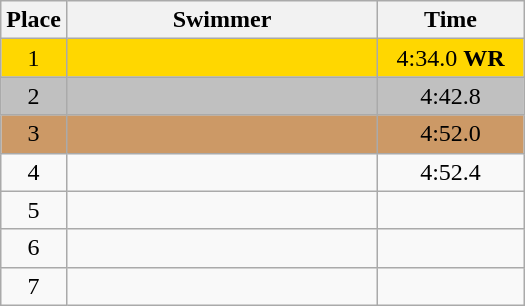<table class=wikitable style="text-align:center">
<tr>
<th>Place</th>
<th width=200>Swimmer</th>
<th width=90>Time</th>
</tr>
<tr bgcolor=gold>
<td>1</td>
<td align=left></td>
<td>4:34.0 <strong>WR</strong></td>
</tr>
<tr bgcolor=silver>
<td>2</td>
<td align=left></td>
<td>4:42.8</td>
</tr>
<tr bgcolor=cc9966>
<td>3</td>
<td align=left></td>
<td>4:52.0</td>
</tr>
<tr>
<td>4</td>
<td align=left></td>
<td>4:52.4</td>
</tr>
<tr>
<td>5</td>
<td align=left></td>
<td></td>
</tr>
<tr>
<td>6</td>
<td align=left></td>
<td></td>
</tr>
<tr>
<td>7</td>
<td align=left></td>
<td></td>
</tr>
</table>
